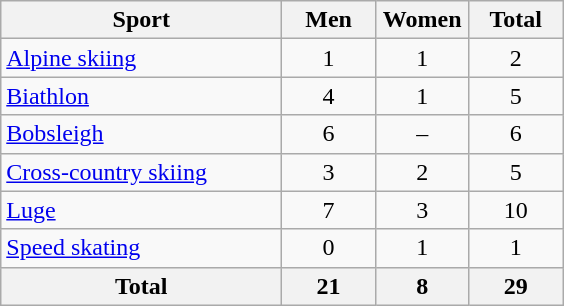<table class="wikitable sortable" style="text-align:center;">
<tr>
<th width=180>Sport</th>
<th width=55>Men</th>
<th width=55>Women</th>
<th width=55>Total</th>
</tr>
<tr>
<td align=left><a href='#'>Alpine skiing</a></td>
<td>1</td>
<td>1</td>
<td>2</td>
</tr>
<tr>
<td align=left><a href='#'>Biathlon</a></td>
<td>4</td>
<td>1</td>
<td>5</td>
</tr>
<tr>
<td align=left><a href='#'>Bobsleigh</a></td>
<td>6</td>
<td>–</td>
<td>6</td>
</tr>
<tr>
<td align=left><a href='#'>Cross-country skiing</a></td>
<td>3</td>
<td>2</td>
<td>5</td>
</tr>
<tr>
<td align=left><a href='#'>Luge</a></td>
<td>7</td>
<td>3</td>
<td>10</td>
</tr>
<tr>
<td align=left><a href='#'>Speed skating</a></td>
<td>0</td>
<td>1</td>
<td>1</td>
</tr>
<tr>
<th>Total</th>
<th>21</th>
<th>8</th>
<th>29</th>
</tr>
</table>
